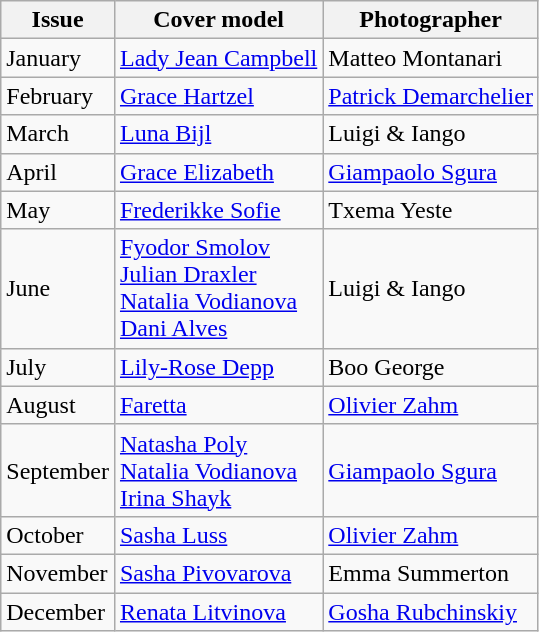<table class="sortable wikitable">
<tr>
<th>Issue</th>
<th>Cover model</th>
<th>Photographer</th>
</tr>
<tr>
<td>January</td>
<td><a href='#'>Lady Jean Campbell</a></td>
<td>Matteo Montanari</td>
</tr>
<tr>
<td>February</td>
<td><a href='#'>Grace Hartzel</a></td>
<td><a href='#'>Patrick Demarchelier</a></td>
</tr>
<tr>
<td>March</td>
<td><a href='#'>Luna Bijl</a></td>
<td>Luigi & Iango</td>
</tr>
<tr>
<td>April</td>
<td><a href='#'>Grace Elizabeth</a></td>
<td><a href='#'>Giampaolo Sgura</a></td>
</tr>
<tr>
<td>May</td>
<td><a href='#'>Frederikke Sofie</a></td>
<td>Txema Yeste</td>
</tr>
<tr>
<td>June</td>
<td><a href='#'>Fyodor Smolov</a><br><a href='#'>Julian Draxler</a><br><a href='#'>Natalia Vodianova</a><br><a href='#'>Dani Alves</a></td>
<td>Luigi & Iango</td>
</tr>
<tr>
<td>July</td>
<td><a href='#'>Lily-Rose Depp</a></td>
<td>Boo George</td>
</tr>
<tr>
<td>August</td>
<td><a href='#'>Faretta</a></td>
<td><a href='#'>Olivier Zahm</a></td>
</tr>
<tr>
<td>September</td>
<td><a href='#'>Natasha Poly</a><br><a href='#'>Natalia Vodianova</a><br><a href='#'>Irina Shayk</a></td>
<td><a href='#'>Giampaolo Sgura</a></td>
</tr>
<tr>
<td>October</td>
<td><a href='#'>Sasha Luss</a></td>
<td><a href='#'>Olivier Zahm</a></td>
</tr>
<tr>
<td>November</td>
<td><a href='#'>Sasha Pivovarova</a></td>
<td>Emma Summerton</td>
</tr>
<tr>
<td>December</td>
<td><a href='#'>Renata Litvinova</a></td>
<td><a href='#'>Gosha Rubchinskiy</a></td>
</tr>
</table>
